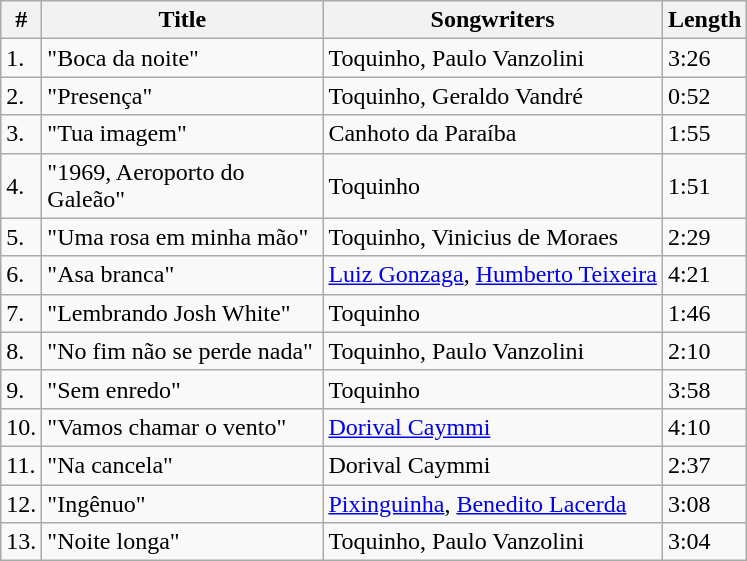<table class="wikitable">
<tr>
<th>#</th>
<th width="180">Title</th>
<th>Songwriters</th>
<th>Length</th>
</tr>
<tr>
<td>1.</td>
<td>"Boca da noite"</td>
<td>Toquinho, Paulo Vanzolini</td>
<td>3:26</td>
</tr>
<tr>
<td>2.</td>
<td>"Presença"</td>
<td>Toquinho, Geraldo Vandré</td>
<td>0:52</td>
</tr>
<tr>
<td>3.</td>
<td>"Tua imagem"</td>
<td>Canhoto da Paraíba</td>
<td>1:55</td>
</tr>
<tr>
<td>4.</td>
<td>"1969, Aeroporto do Galeão"</td>
<td>Toquinho</td>
<td>1:51</td>
</tr>
<tr>
<td>5.</td>
<td>"Uma rosa em minha mão"</td>
<td>Toquinho, Vinicius de Moraes</td>
<td>2:29</td>
</tr>
<tr>
<td>6.</td>
<td>"Asa branca"</td>
<td><a href='#'>Luiz Gonzaga</a>, <a href='#'>Humberto Teixeira</a></td>
<td>4:21</td>
</tr>
<tr>
<td>7.</td>
<td>"Lembrando Josh White"</td>
<td>Toquinho</td>
<td>1:46</td>
</tr>
<tr>
<td>8.</td>
<td>"No fim não se perde nada"</td>
<td>Toquinho, Paulo Vanzolini</td>
<td>2:10</td>
</tr>
<tr>
<td>9.</td>
<td>"Sem enredo"</td>
<td>Toquinho</td>
<td>3:58</td>
</tr>
<tr>
<td>10.</td>
<td>"Vamos chamar o vento"</td>
<td><a href='#'>Dorival Caymmi</a></td>
<td>4:10</td>
</tr>
<tr>
<td>11.</td>
<td>"Na cancela"</td>
<td>Dorival Caymmi</td>
<td>2:37</td>
</tr>
<tr>
<td>12.</td>
<td>"Ingênuo"</td>
<td><a href='#'>Pixinguinha</a>, <a href='#'>Benedito Lacerda</a></td>
<td>3:08</td>
</tr>
<tr>
<td>13.</td>
<td>"Noite longa"</td>
<td>Toquinho, Paulo Vanzolini</td>
<td>3:04</td>
</tr>
</table>
